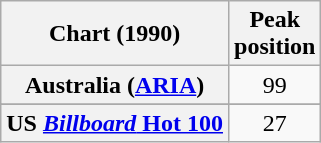<table class="wikitable sortable plainrowheaders">
<tr>
<th scope="col">Chart (1990)</th>
<th scope="col">Peak<br>position</th>
</tr>
<tr>
<th scope=row>Australia (<a href='#'>ARIA</a>)</th>
<td align="center">99</td>
</tr>
<tr>
</tr>
<tr>
<th scope=row>US <a href='#'><em>Billboard</em> Hot 100</a></th>
<td style="text-align:center;">27</td>
</tr>
</table>
